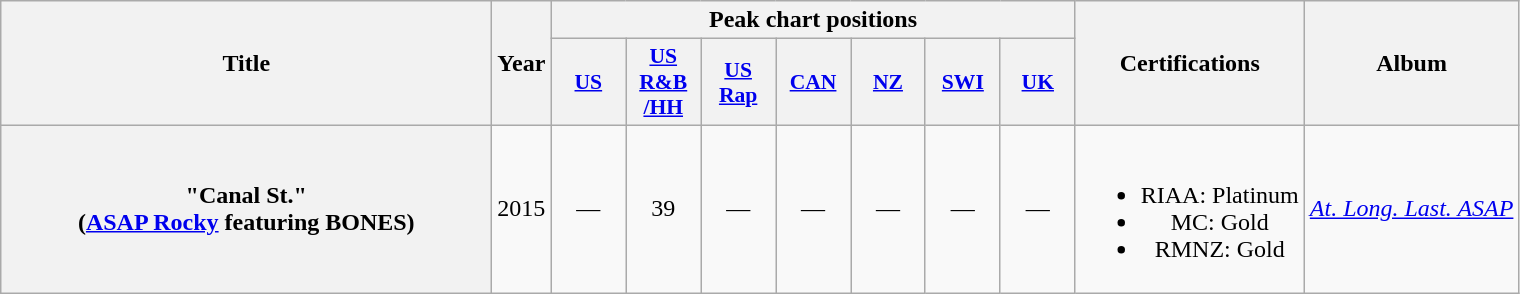<table class="wikitable plainrowheaders" style="text-align:center;" border="1">
<tr>
<th rowspan="2" style="width:20em;">Title</th>
<th rowspan="2">Year</th>
<th colspan="7">Peak chart positions</th>
<th rowspan="2">Certifications</th>
<th rowspan="2">Album</th>
</tr>
<tr>
<th scope="col" style="width:3em;font-size:90%;"><a href='#'>US</a><br></th>
<th scope="col" style="width:3em;font-size:90%;"><a href='#'>US<br>R&B<br>/HH</a><br></th>
<th scope="col" style="width:3em;font-size:90%;"><a href='#'>US<br>Rap</a><br></th>
<th scope="col" style="width:3em;font-size:90%;"><a href='#'>CAN</a><br></th>
<th scope="col" style="width:3em;font-size:90%;"><a href='#'>NZ</a><br></th>
<th scope="col" style="width:3em;font-size:90%;"><a href='#'>SWI</a><br></th>
<th scope="col" style="width:3em;font-size:90%;"><a href='#'>UK</a><br></th>
</tr>
<tr>
<th scope="row">"Canal St."<br><span>(<a href='#'>ASAP Rocky</a> featuring BONES)</span></th>
<td>2015</td>
<td>—</td>
<td>39</td>
<td>—</td>
<td>—</td>
<td>—</td>
<td>—</td>
<td>—</td>
<td><br><ul><li>RIAA: Platinum</li><li>MC: Gold</li><li>RMNZ: Gold</li></ul></td>
<td><em><a href='#'>At. Long. Last. ASAP</a></em></td>
</tr>
</table>
